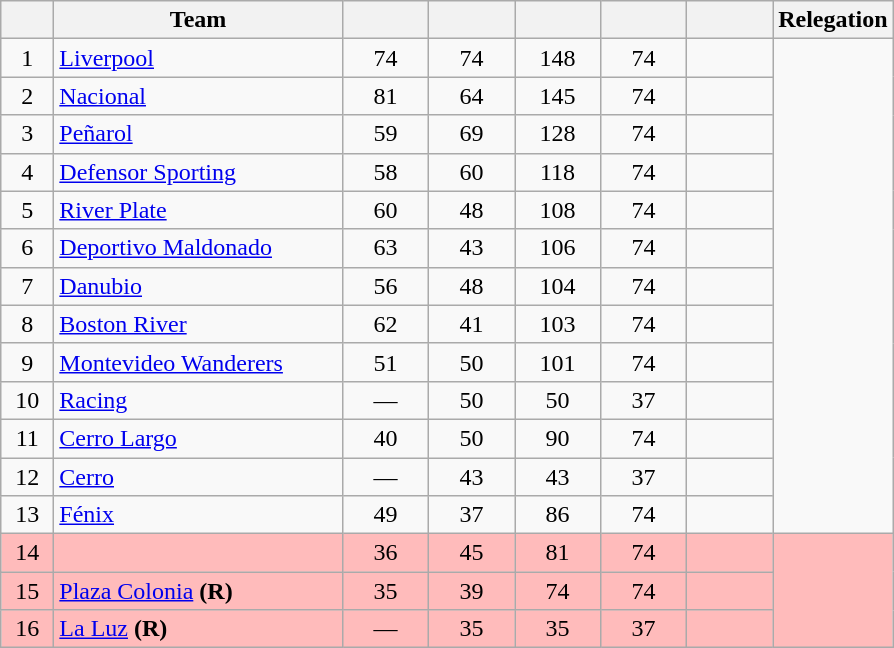<table class="wikitable" style="text-align: center;">
<tr>
<th width=28><br></th>
<th width=185>Team</th>
<th width=50></th>
<th width=50></th>
<th width=50></th>
<th width=50></th>
<th width=50><br></th>
<th>Relegation</th>
</tr>
<tr>
<td>1</td>
<td align="left"><a href='#'>Liverpool</a></td>
<td>74</td>
<td>74</td>
<td>148</td>
<td>74</td>
<td><strong></strong></td>
<td rowspan=13></td>
</tr>
<tr>
<td>2</td>
<td align="left"><a href='#'>Nacional</a></td>
<td>81</td>
<td>64</td>
<td>145</td>
<td>74</td>
<td><strong></strong></td>
</tr>
<tr>
<td>3</td>
<td align="left"><a href='#'>Peñarol</a></td>
<td>59</td>
<td>69</td>
<td>128</td>
<td>74</td>
<td><strong></strong></td>
</tr>
<tr>
<td>4</td>
<td align="left"><a href='#'>Defensor Sporting</a></td>
<td>58</td>
<td>60</td>
<td>118</td>
<td>74</td>
<td><strong></strong></td>
</tr>
<tr>
<td>5</td>
<td align="left"><a href='#'>River Plate</a></td>
<td>60</td>
<td>48</td>
<td>108</td>
<td>74</td>
<td><strong></strong></td>
</tr>
<tr>
<td>6</td>
<td align="left"><a href='#'>Deportivo Maldonado</a></td>
<td>63</td>
<td>43</td>
<td>106</td>
<td>74</td>
<td><strong></strong></td>
</tr>
<tr>
<td>7</td>
<td align="left"><a href='#'>Danubio</a></td>
<td>56</td>
<td>48</td>
<td>104</td>
<td>74</td>
<td><strong></strong></td>
</tr>
<tr>
<td>8</td>
<td align="left"><a href='#'>Boston River</a></td>
<td>62</td>
<td>41</td>
<td>103</td>
<td>74</td>
<td><strong></strong></td>
</tr>
<tr>
<td>9</td>
<td align="left"><a href='#'>Montevideo Wanderers</a></td>
<td>51</td>
<td>50</td>
<td>101</td>
<td>74</td>
<td><strong></strong></td>
</tr>
<tr>
<td>10</td>
<td align="left"><a href='#'>Racing</a></td>
<td>—</td>
<td>50</td>
<td>50</td>
<td>37</td>
<td><strong></strong></td>
</tr>
<tr>
<td>11</td>
<td align="left"><a href='#'>Cerro Largo</a></td>
<td>40</td>
<td>50</td>
<td>90</td>
<td>74</td>
<td><strong></strong></td>
</tr>
<tr>
<td>12</td>
<td align="left"><a href='#'>Cerro</a></td>
<td>—</td>
<td>43</td>
<td>43</td>
<td>37</td>
<td><strong></strong></td>
</tr>
<tr>
<td>13</td>
<td align="left"><a href='#'>Fénix</a></td>
<td>49</td>
<td>37</td>
<td>86</td>
<td>74</td>
<td><strong></strong></td>
</tr>
<tr bgcolor=#FFBBBB>
<td>14</td>
<td align="left"></td>
<td>36</td>
<td>45</td>
<td>81</td>
<td>74</td>
<td><strong></strong></td>
<td rowspan=3></td>
</tr>
<tr bgcolor=#FFBBBB>
<td>15</td>
<td align="left"><a href='#'>Plaza Colonia</a> <strong>(R)</strong></td>
<td>35</td>
<td>39</td>
<td>74</td>
<td>74</td>
<td><strong></strong></td>
</tr>
<tr bgcolor=#FFBBBB>
<td>16</td>
<td align="left"><a href='#'>La Luz</a> <strong>(R)</strong></td>
<td>—</td>
<td>35</td>
<td>35</td>
<td>37</td>
<td><strong></strong></td>
</tr>
</table>
